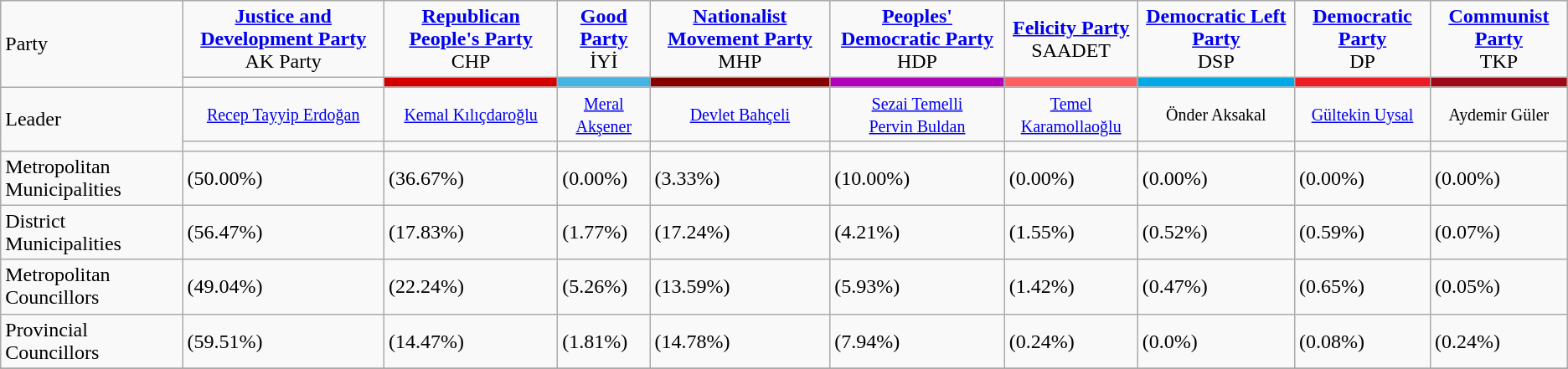<table class=wikitable ; text-align:center;">
<tr>
<td rowspan=2>Party</td>
<td align=center><strong><a href='#'>Justice and Development Party</a></strong><br>AK Party</td>
<td align=center><strong><a href='#'>Republican People's Party</a></strong><br>CHP</td>
<td align=center><strong><a href='#'>Good Party</a></strong><br>İYİ</td>
<td align=center><strong><a href='#'>Nationalist Movement Party</a></strong><br>MHP</td>
<td align=center><strong><a href='#'>Peoples' Democratic Party</a></strong><br>HDP</td>
<td align=center><strong><a href='#'>Felicity Party</a></strong><br>SAADET</td>
<td align=center><strong><a href='#'>Democratic Left Party</a></strong><br>DSP</td>
<td align=center><strong><a href='#'>Democratic Party</a></strong><br>DP</td>
<td align=center><strong><a href='#'>Communist Party</a></strong><br>TKP</td>
</tr>
<tr>
<td align=center bgcolor=></td>
<td align=center bgcolor=#d40000></td>
<td align=center bgcolor=#44b4e4></td>
<td align=center bgcolor=#870000></td>
<td align=center bgcolor=#b000b8></td>
<td align=center bgcolor=#ff5f5f></td>
<td align=center bgcolor=#00a8e6></td>
<td align=center bgcolor=#ed1b24></td>
<td align=center bgcolor=#9d0915></td>
</tr>
<tr>
<td rowspan=2>Leader</td>
<td align=center><small><a href='#'>Recep Tayyip Erdoğan</a></small></td>
<td align=center><small><a href='#'>Kemal Kılıçdaroğlu</a></small></td>
<td align=center><small><a href='#'>Meral Akşener</a></small></td>
<td align=center><small><a href='#'>Devlet Bahçeli</a></small></td>
<td align=center><small><a href='#'>Sezai Temelli</a><br><a href='#'>Pervin Buldan</a></small></td>
<td align=center><small><a href='#'>Temel Karamollaoğlu</a></small></td>
<td align=center><small>Önder Aksakal</small></td>
<td align=center><small><a href='#'>Gültekin Uysal</a></small></td>
<td align=center><small>Aydemir Güler</small></td>
</tr>
<tr>
<td align=center></td>
<td align=center></td>
<td align=center></td>
<td align=center></td>
<td align=center></td>
<td align=center></td>
<td align=center></td>
<td align=center></td>
<td align=center></td>
</tr>
<tr>
<td>Metropolitan Municipalities</td>
<td> (50.00%)</td>
<td> (36.67%)</td>
<td> (0.00%)</td>
<td> (3.33%)</td>
<td> (10.00%)</td>
<td> (0.00%)</td>
<td> (0.00%)</td>
<td> (0.00%)</td>
<td> (0.00%)</td>
</tr>
<tr>
<td>District Municipalities</td>
<td> (56.47%)</td>
<td> (17.83%)</td>
<td> (1.77%)</td>
<td> (17.24%)</td>
<td> (4.21%)</td>
<td> (1.55%)</td>
<td> (0.52%)</td>
<td> (0.59%)</td>
<td> (0.07%)</td>
</tr>
<tr>
<td>Metropolitan Councillors</td>
<td> (49.04%)</td>
<td> (22.24%)</td>
<td> (5.26%)</td>
<td> (13.59%)</td>
<td> (5.93%)</td>
<td> (1.42%)</td>
<td> (0.47%)</td>
<td> (0.65%)</td>
<td> (0.05%)</td>
</tr>
<tr>
<td>Provincial Councillors</td>
<td> (59.51%)</td>
<td> (14.47%)</td>
<td> (1.81%)</td>
<td> (14.78%)</td>
<td> (7.94%)</td>
<td> (0.24%)</td>
<td> (0.0%)</td>
<td> (0.08%)</td>
<td> (0.24%)</td>
</tr>
<tr>
</tr>
</table>
